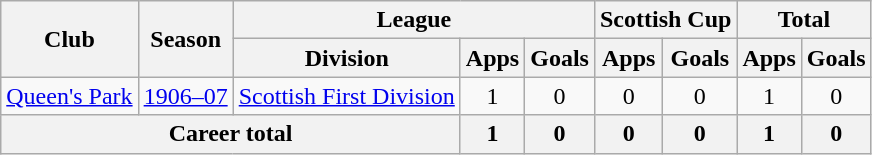<table class="wikitable" style="text-align: center;">
<tr>
<th rowspan="2">Club</th>
<th rowspan="2">Season</th>
<th colspan="3">League</th>
<th colspan="2">Scottish Cup</th>
<th colspan="2">Total</th>
</tr>
<tr>
<th>Division</th>
<th>Apps</th>
<th>Goals</th>
<th>Apps</th>
<th>Goals</th>
<th>Apps</th>
<th>Goals</th>
</tr>
<tr>
<td><a href='#'>Queen's Park</a></td>
<td><a href='#'>1906–07</a></td>
<td><a href='#'>Scottish First Division</a></td>
<td>1</td>
<td>0</td>
<td>0</td>
<td>0</td>
<td>1</td>
<td>0</td>
</tr>
<tr>
<th colspan="3">Career total</th>
<th>1</th>
<th>0</th>
<th>0</th>
<th>0</th>
<th>1</th>
<th>0</th>
</tr>
</table>
